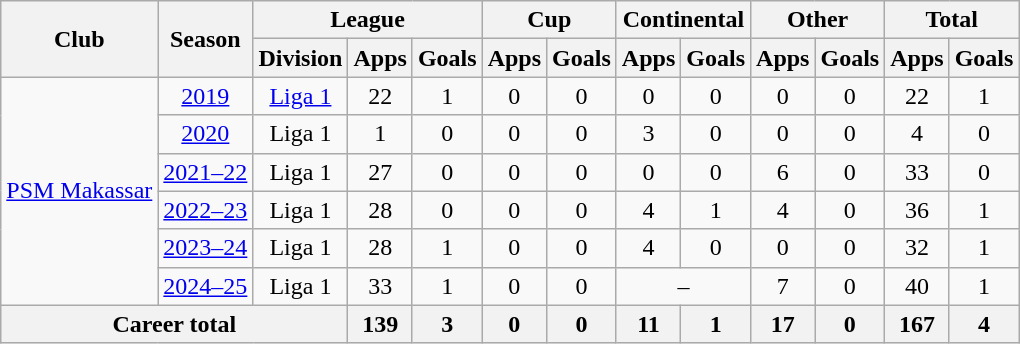<table class="wikitable" style="text-align:center">
<tr>
<th rowspan="2">Club</th>
<th rowspan="2">Season</th>
<th colspan="3">League</th>
<th colspan="2">Cup</th>
<th colspan="2">Continental</th>
<th colspan="2">Other</th>
<th colspan="2">Total</th>
</tr>
<tr>
<th>Division</th>
<th>Apps</th>
<th>Goals</th>
<th>Apps</th>
<th>Goals</th>
<th>Apps</th>
<th>Goals</th>
<th>Apps</th>
<th>Goals</th>
<th>Apps</th>
<th>Goals</th>
</tr>
<tr>
<td rowspan="6" valign="center"><a href='#'>PSM Makassar</a></td>
<td><a href='#'>2019</a></td>
<td rowspan="1" valign="center"><a href='#'>Liga 1</a></td>
<td>22</td>
<td>1</td>
<td>0</td>
<td>0</td>
<td>0</td>
<td>0</td>
<td>0</td>
<td>0</td>
<td>22</td>
<td>1</td>
</tr>
<tr>
<td><a href='#'>2020</a></td>
<td rowspan="1" valign="center">Liga 1</td>
<td>1</td>
<td>0</td>
<td>0</td>
<td>0</td>
<td>3</td>
<td>0</td>
<td>0</td>
<td>0</td>
<td>4</td>
<td>0</td>
</tr>
<tr>
<td><a href='#'>2021–22</a></td>
<td rowspan="1" valign="center">Liga 1</td>
<td>27</td>
<td>0</td>
<td>0</td>
<td>0</td>
<td>0</td>
<td>0</td>
<td>6</td>
<td>0</td>
<td>33</td>
<td>0</td>
</tr>
<tr>
<td><a href='#'>2022–23</a></td>
<td>Liga 1</td>
<td>28</td>
<td>0</td>
<td>0</td>
<td>0</td>
<td>4</td>
<td>1</td>
<td>4</td>
<td>0</td>
<td>36</td>
<td>1</td>
</tr>
<tr>
<td><a href='#'>2023–24</a></td>
<td>Liga 1</td>
<td>28</td>
<td>1</td>
<td>0</td>
<td>0</td>
<td>4</td>
<td>0</td>
<td>0</td>
<td>0</td>
<td>32</td>
<td>1</td>
</tr>
<tr>
<td><a href='#'>2024–25</a></td>
<td>Liga 1</td>
<td>33</td>
<td>1</td>
<td>0</td>
<td>0</td>
<td colspan="2">–</td>
<td>7</td>
<td>0</td>
<td>40</td>
<td>1</td>
</tr>
<tr>
<th colspan="3">Career total</th>
<th>139</th>
<th>3</th>
<th>0</th>
<th>0</th>
<th>11</th>
<th>1</th>
<th>17</th>
<th>0</th>
<th>167</th>
<th>4</th>
</tr>
</table>
